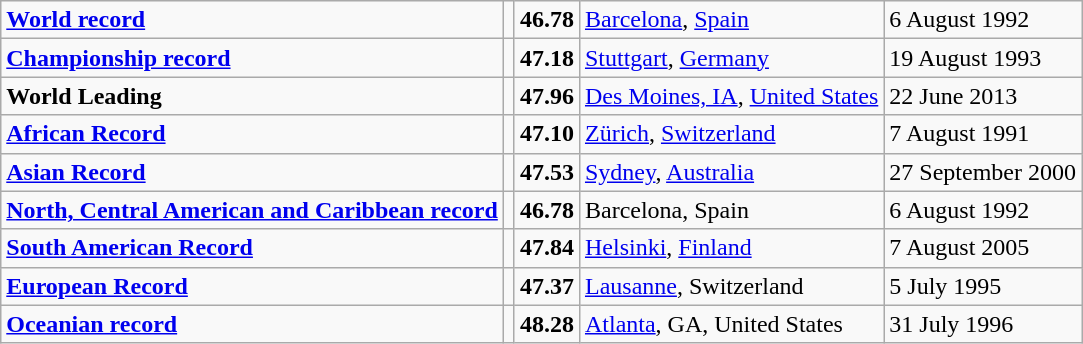<table class="wikitable">
<tr>
<td><strong><a href='#'>World record</a></strong></td>
<td></td>
<td><strong>46.78</strong></td>
<td> <a href='#'>Barcelona</a>, <a href='#'>Spain</a></td>
<td>6 August 1992</td>
</tr>
<tr>
<td><strong><a href='#'>Championship record</a></strong></td>
<td></td>
<td><strong>47.18</strong></td>
<td> <a href='#'>Stuttgart</a>, <a href='#'>Germany</a></td>
<td>19 August 1993</td>
</tr>
<tr>
<td><strong>World Leading</strong></td>
<td></td>
<td><strong>47.96</strong></td>
<td> <a href='#'>Des Moines, IA</a>, <a href='#'>United States</a></td>
<td>22 June 2013</td>
</tr>
<tr>
<td><strong><a href='#'>African Record</a></strong></td>
<td></td>
<td><strong>47.10</strong></td>
<td> <a href='#'>Zürich</a>, <a href='#'>Switzerland</a></td>
<td>7 August 1991</td>
</tr>
<tr>
<td><strong><a href='#'>Asian Record</a></strong></td>
<td></td>
<td><strong>47.53</strong></td>
<td> <a href='#'>Sydney</a>, <a href='#'>Australia</a></td>
<td>27 September 2000</td>
</tr>
<tr>
<td><strong><a href='#'>North, Central American and Caribbean record</a></strong></td>
<td></td>
<td><strong>46.78</strong></td>
<td> Barcelona, Spain</td>
<td>6 August 1992</td>
</tr>
<tr>
<td><strong><a href='#'>South American Record</a></strong></td>
<td></td>
<td><strong>47.84</strong></td>
<td> <a href='#'>Helsinki</a>, <a href='#'>Finland</a></td>
<td>7 August 2005</td>
</tr>
<tr>
<td><strong><a href='#'>European Record</a></strong></td>
<td></td>
<td><strong>47.37</strong></td>
<td> <a href='#'>Lausanne</a>, Switzerland</td>
<td>5 July 1995</td>
</tr>
<tr>
<td><strong><a href='#'>Oceanian record</a></strong></td>
<td></td>
<td><strong>48.28</strong></td>
<td> <a href='#'>Atlanta</a>, GA, United States</td>
<td>31 July 1996</td>
</tr>
</table>
